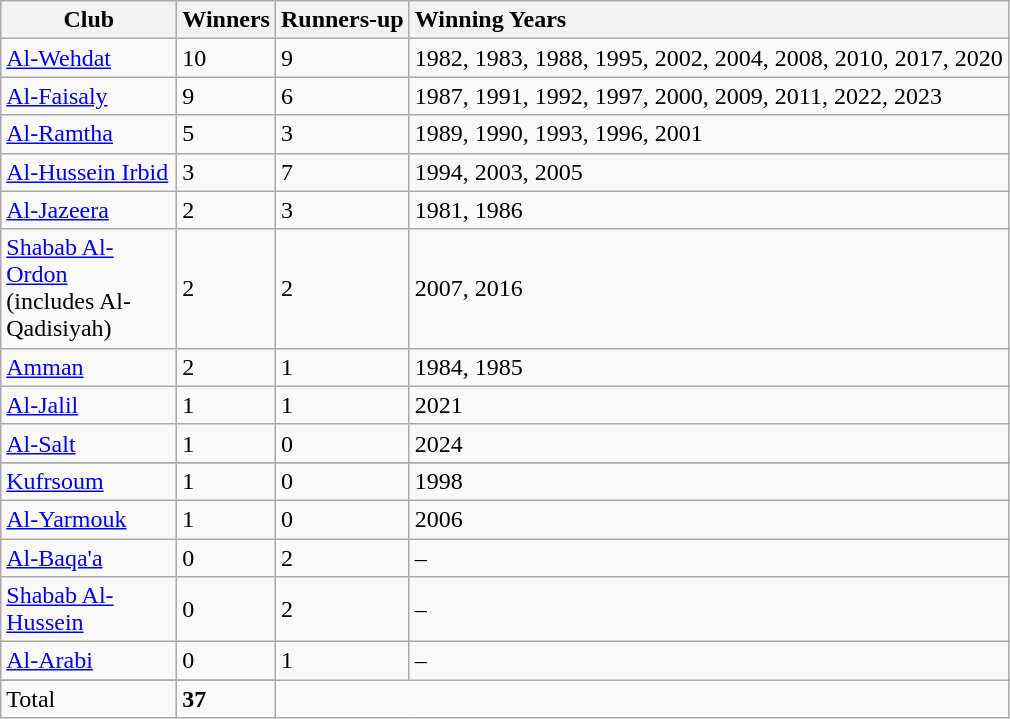<table class=wikitable>
<tr>
<th width="110">Club</th>
<th style="text-align:left">Winners</th>
<th style="text-align:left">Runners-up</th>
<th style="text-align:left">Winning Years</th>
</tr>
<tr>
<td><a href='#'>Al-Wehdat</a></td>
<td>10</td>
<td>9</td>
<td>1982, 1983, 1988, 1995, 2002, 2004, 2008, 2010, 2017, 2020</td>
</tr>
<tr>
<td><a href='#'>Al-Faisaly</a></td>
<td>9</td>
<td>6</td>
<td>1987, 1991, 1992, 1997, 2000, 2009, 2011, 2022, 2023</td>
</tr>
<tr>
<td><a href='#'>Al-Ramtha</a></td>
<td>5</td>
<td>3</td>
<td>1989, 1990, 1993, 1996, 2001</td>
</tr>
<tr>
<td><a href='#'>Al-Hussein Irbid</a></td>
<td>3</td>
<td>7</td>
<td>1994, 2003, 2005</td>
</tr>
<tr>
<td><a href='#'>Al-Jazeera</a></td>
<td>2</td>
<td>3</td>
<td>1981, 1986</td>
</tr>
<tr>
<td><a href='#'>Shabab Al-Ordon</a><br>(includes Al-Qadisiyah)</td>
<td>2</td>
<td>2</td>
<td>2007, 2016</td>
</tr>
<tr>
<td><a href='#'>Amman</a></td>
<td>2</td>
<td>1</td>
<td>1984, 1985</td>
</tr>
<tr>
<td><a href='#'>Al-Jalil</a></td>
<td>1</td>
<td>1</td>
<td>2021</td>
</tr>
<tr>
<td><a href='#'>Al-Salt</a></td>
<td>1</td>
<td>0</td>
<td>2024</td>
</tr>
<tr>
</tr>
<tr>
</tr>
<tr>
<td><a href='#'>Kufrsoum</a></td>
<td>1</td>
<td>0</td>
<td>1998</td>
</tr>
<tr>
<td><a href='#'>Al-Yarmouk</a></td>
<td>1</td>
<td>0</td>
<td>2006</td>
</tr>
<tr>
<td><a href='#'>Al-Baqa'a</a></td>
<td>0</td>
<td>2</td>
<td>–</td>
</tr>
<tr>
<td><a href='#'>Shabab Al-Hussein</a></td>
<td>0</td>
<td>2</td>
<td>–</td>
</tr>
<tr>
<td><a href='#'>Al-Arabi</a></td>
<td>0</td>
<td>1</td>
<td>–</td>
</tr>
<tr>
</tr>
<tr>
<td>Total</td>
<td><strong>37</strong></td>
</tr>
</table>
